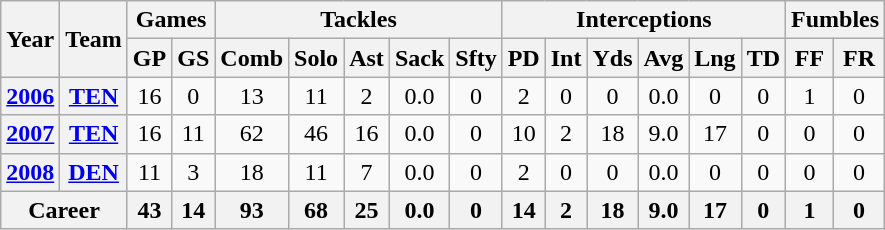<table class="wikitable" style="text-align:center">
<tr>
<th rowspan="2">Year</th>
<th rowspan="2">Team</th>
<th colspan="2">Games</th>
<th colspan="5">Tackles</th>
<th colspan="6">Interceptions</th>
<th colspan="2">Fumbles</th>
</tr>
<tr>
<th>GP</th>
<th>GS</th>
<th>Comb</th>
<th>Solo</th>
<th>Ast</th>
<th>Sack</th>
<th>Sfty</th>
<th>PD</th>
<th>Int</th>
<th>Yds</th>
<th>Avg</th>
<th>Lng</th>
<th>TD</th>
<th>FF</th>
<th>FR</th>
</tr>
<tr>
<th><a href='#'>2006</a></th>
<th><a href='#'>TEN</a></th>
<td>16</td>
<td>0</td>
<td>13</td>
<td>11</td>
<td>2</td>
<td>0.0</td>
<td>0</td>
<td>2</td>
<td>0</td>
<td>0</td>
<td>0.0</td>
<td>0</td>
<td>0</td>
<td>1</td>
<td>0</td>
</tr>
<tr>
<th><a href='#'>2007</a></th>
<th><a href='#'>TEN</a></th>
<td>16</td>
<td>11</td>
<td>62</td>
<td>46</td>
<td>16</td>
<td>0.0</td>
<td>0</td>
<td>10</td>
<td>2</td>
<td>18</td>
<td>9.0</td>
<td>17</td>
<td>0</td>
<td>0</td>
<td>0</td>
</tr>
<tr>
<th><a href='#'>2008</a></th>
<th><a href='#'>DEN</a></th>
<td>11</td>
<td>3</td>
<td>18</td>
<td>11</td>
<td>7</td>
<td>0.0</td>
<td>0</td>
<td>2</td>
<td>0</td>
<td>0</td>
<td>0.0</td>
<td>0</td>
<td>0</td>
<td>0</td>
<td>0</td>
</tr>
<tr>
<th colspan="2">Career</th>
<th>43</th>
<th>14</th>
<th>93</th>
<th>68</th>
<th>25</th>
<th>0.0</th>
<th>0</th>
<th>14</th>
<th>2</th>
<th>18</th>
<th>9.0</th>
<th>17</th>
<th>0</th>
<th>1</th>
<th>0</th>
</tr>
</table>
